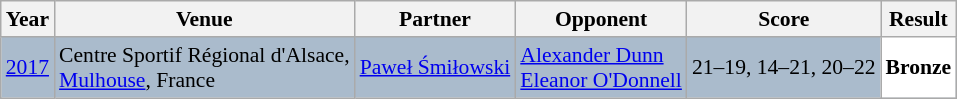<table class="sortable wikitable" style="font-size: 90%;">
<tr>
<th>Year</th>
<th>Venue</th>
<th>Partner</th>
<th>Opponent</th>
<th>Score</th>
<th>Result</th>
</tr>
<tr style="background:#AABBCC">
<td align="center"><a href='#'>2017</a></td>
<td align="left">Centre Sportif Régional d'Alsace,<br><a href='#'>Mulhouse</a>, France</td>
<td align="left"> <a href='#'>Paweł Śmiłowski</a></td>
<td align="left"> <a href='#'>Alexander Dunn</a><br> <a href='#'>Eleanor O'Donnell</a></td>
<td align="left">21–19, 14–21, 20–22</td>
<td style="text-align:left; background:white"> <strong>Bronze</strong></td>
</tr>
</table>
